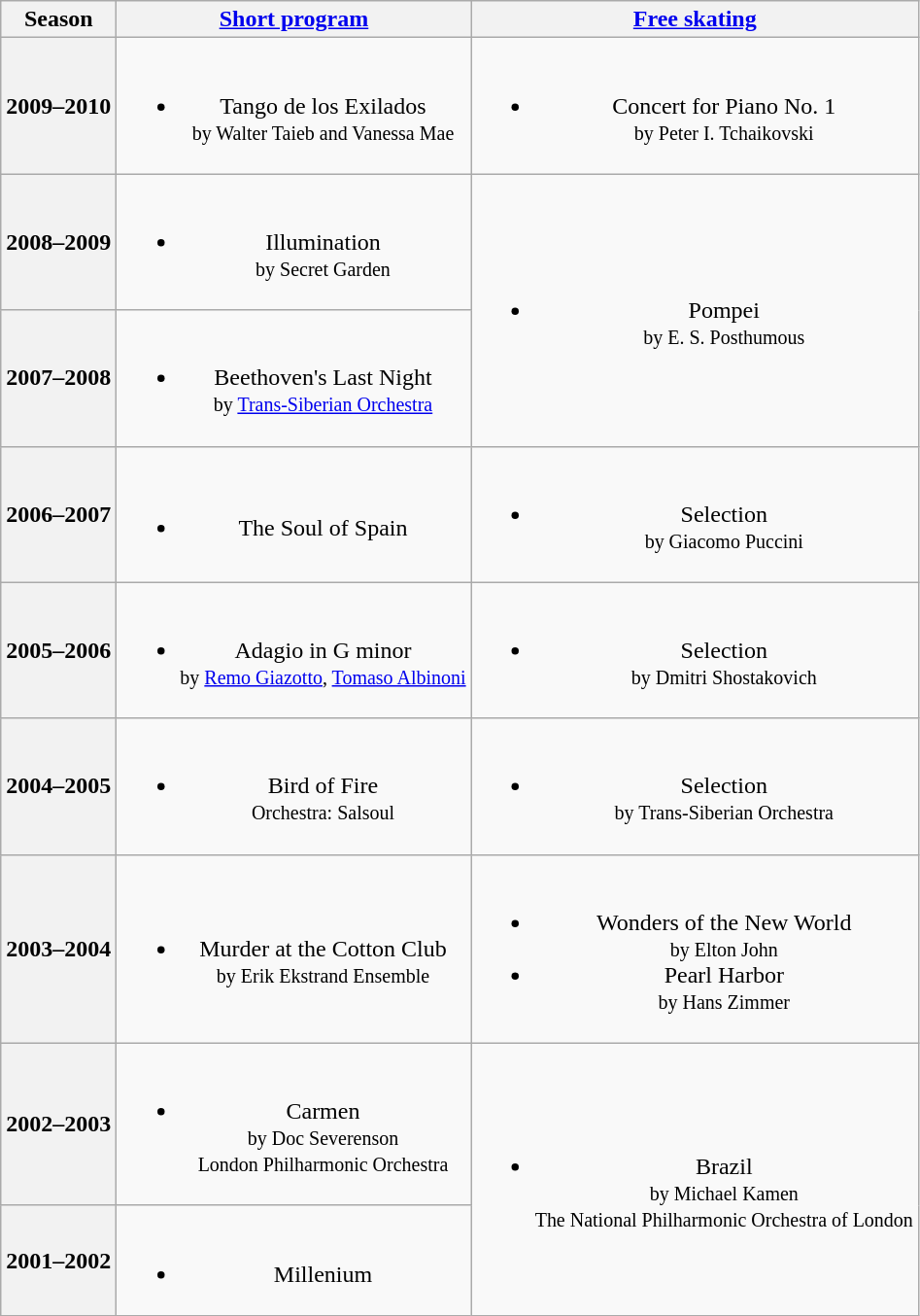<table class=wikitable style=text-align:center>
<tr>
<th>Season</th>
<th><a href='#'>Short program</a></th>
<th><a href='#'>Free skating</a></th>
</tr>
<tr>
<th>2009–2010 <br> </th>
<td><br><ul><li>Tango de los Exilados <br><small> by Walter Taieb and Vanessa Mae </small></li></ul></td>
<td><br><ul><li>Concert for Piano No. 1 <br><small> by Peter I. Tchaikovski </small></li></ul></td>
</tr>
<tr>
<th>2008–2009 <br> </th>
<td><br><ul><li>Illumination <br><small> by Secret Garden </small></li></ul></td>
<td rowspan=2><br><ul><li>Pompei <br><small> by E. S. Posthumous </small></li></ul></td>
</tr>
<tr>
<th>2007–2008 <br> </th>
<td><br><ul><li>Beethoven's Last Night <br><small> by <a href='#'>Trans-Siberian Orchestra</a> </small></li></ul></td>
</tr>
<tr>
<th>2006–2007 <br> </th>
<td><br><ul><li>The Soul of Spain</li></ul></td>
<td><br><ul><li>Selection <br><small> by Giacomo Puccini </small></li></ul></td>
</tr>
<tr>
<th>2005–2006 <br> </th>
<td><br><ul><li>Adagio in G minor <br><small> by <a href='#'>Remo Giazotto</a>, <a href='#'>Tomaso Albinoni</a> </small></li></ul></td>
<td><br><ul><li>Selection <br><small> by Dmitri Shostakovich </small></li></ul></td>
</tr>
<tr>
<th>2004–2005 <br> </th>
<td><br><ul><li>Bird of Fire <br><small> Orchestra: Salsoul </small></li></ul></td>
<td><br><ul><li>Selection <br><small> by Trans-Siberian Orchestra </small></li></ul></td>
</tr>
<tr>
<th>2003–2004 <br> </th>
<td><br><ul><li>Murder at the Cotton Club <br><small> by Erik Ekstrand Ensemble </small></li></ul></td>
<td><br><ul><li>Wonders of the New World <br><small> by Elton John </small></li><li>Pearl Harbor <br><small> by Hans Zimmer </small></li></ul></td>
</tr>
<tr>
<th>2002–2003 <br> </th>
<td><br><ul><li>Carmen <br><small> by Doc Severenson <br> London Philharmonic Orchestra </small></li></ul></td>
<td rowspan=2><br><ul><li>Brazil <br><small> by Michael Kamen <br> The National Philharmonic Orchestra of London </small></li></ul></td>
</tr>
<tr>
<th>2001–2002 <br> </th>
<td><br><ul><li>Millenium</li></ul></td>
</tr>
</table>
